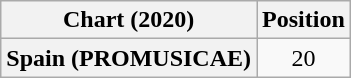<table class="wikitable plainrowheaders" style="text-align:center">
<tr>
<th scope="col">Chart (2020)</th>
<th scope="col">Position</th>
</tr>
<tr>
<th scope="row">Spain (PROMUSICAE)</th>
<td>20</td>
</tr>
</table>
